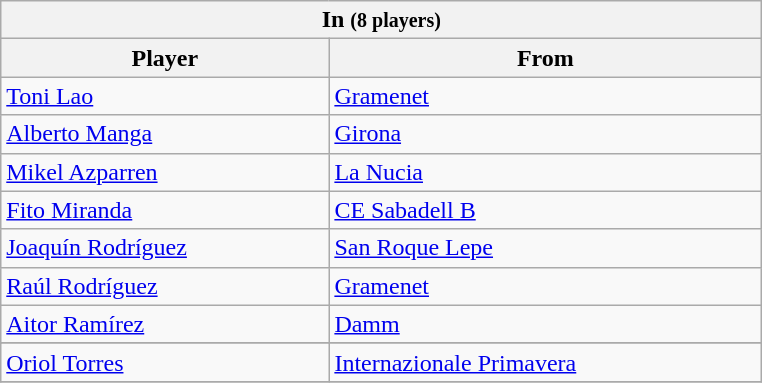<table class="wikitable collapsible collapsed">
<tr>
<th colspan="2" width="500"> <strong>In</strong> <small>(8 players)</small></th>
</tr>
<tr>
<th>Player</th>
<th>From</th>
</tr>
<tr>
<td> <a href='#'>Toni Lao</a></td>
<td> <a href='#'>Gramenet</a></td>
</tr>
<tr>
<td> <a href='#'>Alberto Manga</a></td>
<td> <a href='#'>Girona</a></td>
</tr>
<tr>
<td> <a href='#'>Mikel Azparren</a></td>
<td> <a href='#'>La Nucia</a></td>
</tr>
<tr>
<td> <a href='#'>Fito Miranda</a></td>
<td> <a href='#'>CE Sabadell B</a></td>
</tr>
<tr>
<td> <a href='#'>Joaquín Rodríguez</a></td>
<td> <a href='#'>San Roque Lepe</a></td>
</tr>
<tr>
<td> <a href='#'>Raúl Rodríguez</a></td>
<td> <a href='#'>Gramenet</a></td>
</tr>
<tr>
<td> <a href='#'>Aitor Ramírez</a></td>
<td> <a href='#'>Damm</a></td>
</tr>
<tr>
</tr>
<tr>
<td> <a href='#'>Oriol Torres</a></td>
<td> <a href='#'>Internazionale Primavera</a></td>
</tr>
<tr>
</tr>
</table>
